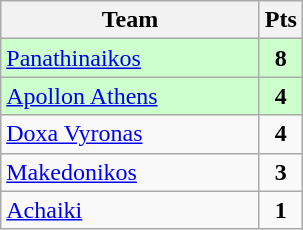<table class="wikitable" style="text-align: center;">
<tr>
<th width=165>Team</th>
<th width=20>Pts</th>
</tr>
<tr bgcolor="#ccffcc">
<td align=left><a href='#'>Panathinaikos</a></td>
<td><strong>8</strong></td>
</tr>
<tr bgcolor="#ccffcc">
<td align=left><a href='#'>Apollon Athens</a></td>
<td><strong>4</strong></td>
</tr>
<tr>
<td align=left><a href='#'>Doxa Vyronas</a></td>
<td><strong>4</strong></td>
</tr>
<tr>
<td align=left><a href='#'>Makedonikos</a></td>
<td><strong>3</strong></td>
</tr>
<tr>
<td align=left><a href='#'>Achaiki</a></td>
<td><strong>1</strong></td>
</tr>
</table>
